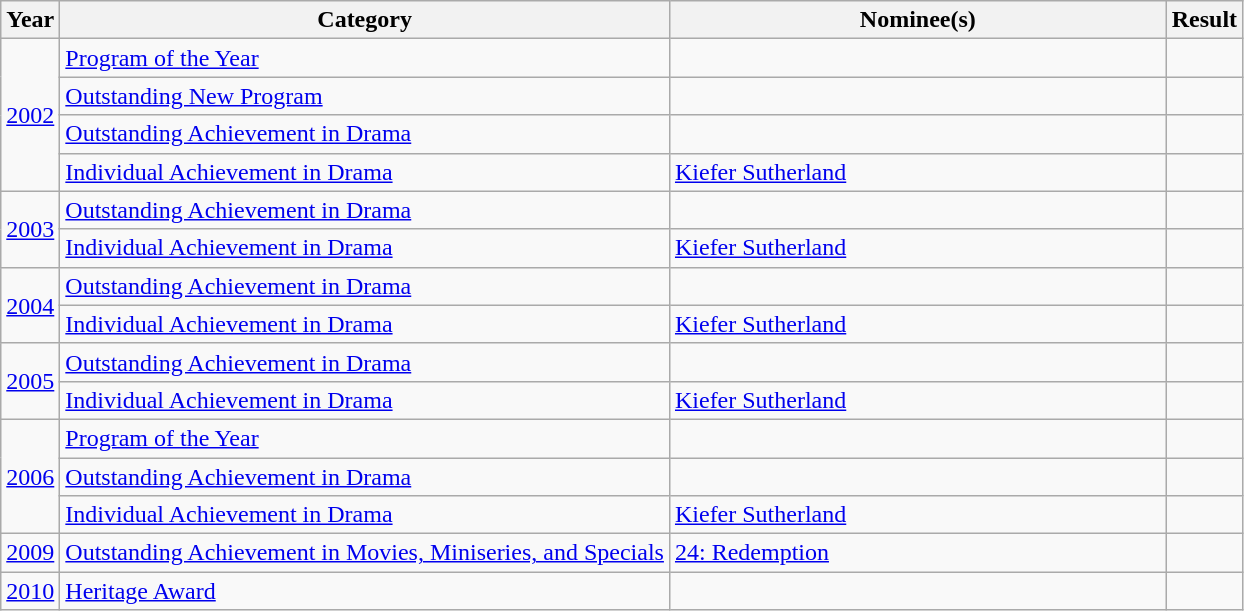<table class="wikitable">
<tr>
<th>Year</th>
<th>Category</th>
<th style="width:40%;">Nominee(s)</th>
<th>Result</th>
</tr>
<tr>
<td rowspan=4><a href='#'>2002</a></td>
<td><a href='#'>Program of the Year</a></td>
<td></td>
<td></td>
</tr>
<tr>
<td><a href='#'>Outstanding New Program</a></td>
<td></td>
<td></td>
</tr>
<tr>
<td><a href='#'>Outstanding Achievement in Drama</a></td>
<td></td>
<td></td>
</tr>
<tr>
<td><a href='#'>Individual Achievement in Drama</a></td>
<td><a href='#'>Kiefer Sutherland</a></td>
<td></td>
</tr>
<tr>
<td rowspan=2><a href='#'>2003</a></td>
<td><a href='#'>Outstanding Achievement in Drama</a></td>
<td></td>
<td></td>
</tr>
<tr>
<td><a href='#'>Individual Achievement in Drama</a></td>
<td><a href='#'>Kiefer Sutherland</a></td>
<td></td>
</tr>
<tr>
<td rowspan=2><a href='#'>2004</a></td>
<td><a href='#'>Outstanding Achievement in Drama</a></td>
<td></td>
<td></td>
</tr>
<tr>
<td><a href='#'>Individual Achievement in Drama</a></td>
<td><a href='#'>Kiefer Sutherland</a></td>
<td></td>
</tr>
<tr>
<td rowspan=2><a href='#'>2005</a></td>
<td><a href='#'>Outstanding Achievement in Drama</a></td>
<td></td>
<td></td>
</tr>
<tr>
<td><a href='#'>Individual Achievement in Drama</a></td>
<td><a href='#'>Kiefer Sutherland</a></td>
<td></td>
</tr>
<tr>
<td rowspan=3><a href='#'>2006</a></td>
<td><a href='#'>Program of the Year</a></td>
<td></td>
<td></td>
</tr>
<tr>
<td><a href='#'>Outstanding Achievement in Drama</a></td>
<td></td>
<td></td>
</tr>
<tr>
<td><a href='#'>Individual Achievement in Drama</a></td>
<td><a href='#'>Kiefer Sutherland</a></td>
<td></td>
</tr>
<tr>
<td rowspan=1><a href='#'>2009</a></td>
<td><a href='#'>Outstanding Achievement in Movies, Miniseries, and Specials</a></td>
<td><a href='#'>24: Redemption</a></td>
<td></td>
</tr>
<tr>
<td rowspan=1><a href='#'>2010</a></td>
<td><a href='#'>Heritage Award</a></td>
<td></td>
<td></td>
</tr>
</table>
